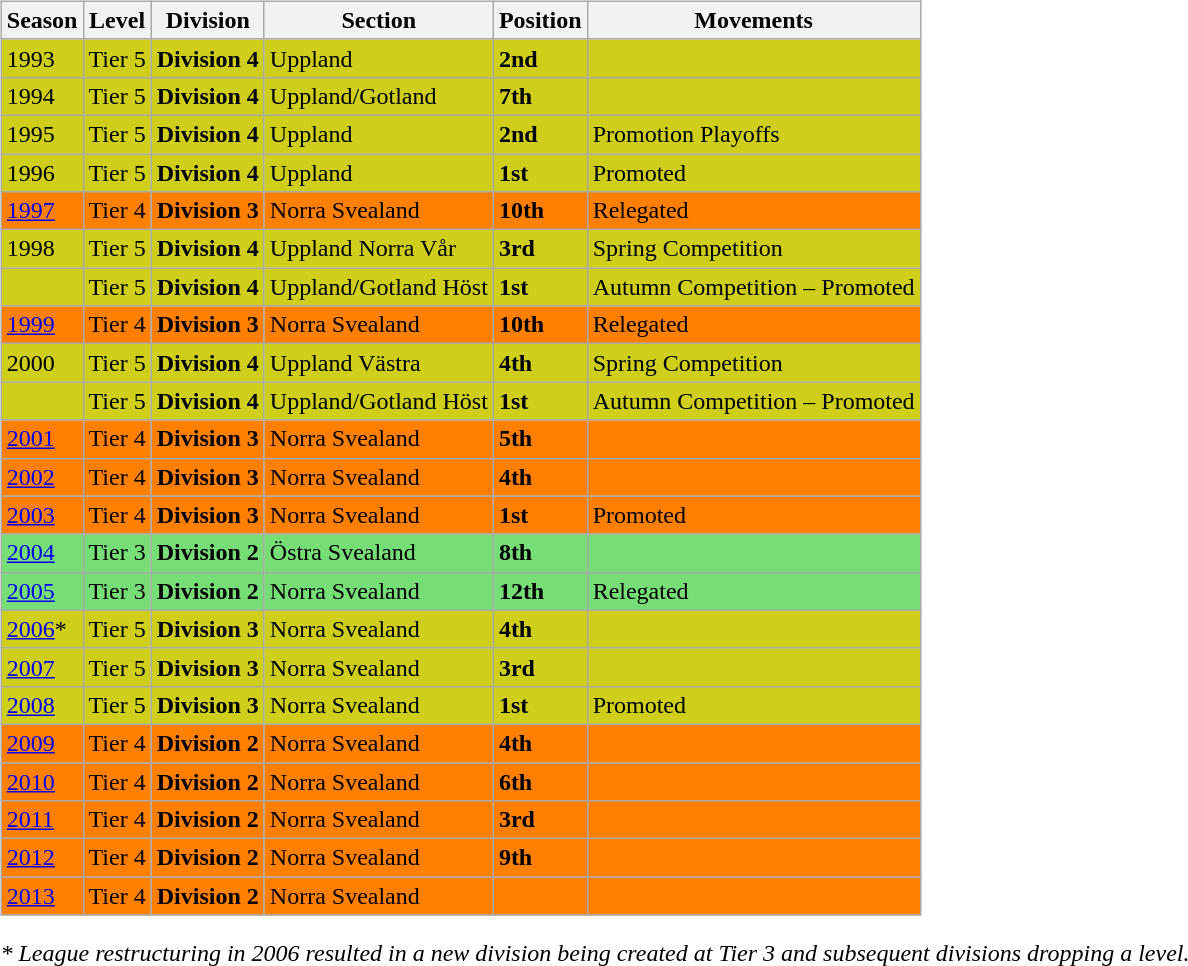<table>
<tr>
<td valign="top" width=0%><br><table class="wikitable">
<tr style="background:#f0f6fa;">
<th><strong>Season</strong></th>
<th><strong>Level</strong></th>
<th><strong>Division</strong></th>
<th><strong>Section</strong></th>
<th><strong>Position</strong></th>
<th><strong>Movements</strong></th>
</tr>
<tr>
<td style="background:#CECE1B;">1993</td>
<td style="background:#CECE1B;">Tier 5</td>
<td style="background:#CECE1B;"><strong>Division 4</strong></td>
<td style="background:#CECE1B;">Uppland</td>
<td style="background:#CECE1B;"><strong>2nd</strong></td>
<td style="background:#CECE1B;"></td>
</tr>
<tr>
<td style="background:#CECE1B;">1994</td>
<td style="background:#CECE1B;">Tier 5</td>
<td style="background:#CECE1B;"><strong>Division 4</strong></td>
<td style="background:#CECE1B;">Uppland/Gotland</td>
<td style="background:#CECE1B;"><strong>7th</strong></td>
<td style="background:#CECE1B;"></td>
</tr>
<tr>
<td style="background:#CECE1B;">1995</td>
<td style="background:#CECE1B;">Tier 5</td>
<td style="background:#CECE1B;"><strong>Division 4</strong></td>
<td style="background:#CECE1B;">Uppland</td>
<td style="background:#CECE1B;"><strong>2nd</strong></td>
<td style="background:#CECE1B;">Promotion Playoffs</td>
</tr>
<tr>
<td style="background:#CECE1B;">1996</td>
<td style="background:#CECE1B;">Tier 5</td>
<td style="background:#CECE1B;"><strong>Division 4</strong></td>
<td style="background:#CECE1B;">Uppland</td>
<td style="background:#CECE1B;"><strong>1st</strong></td>
<td style="background:#CECE1B;">Promoted</td>
</tr>
<tr>
<td style="background:#FF7F00;"><a href='#'>1997</a></td>
<td style="background:#FF7F00;">Tier 4</td>
<td style="background:#FF7F00;"><strong>Division 3</strong></td>
<td style="background:#FF7F00;">Norra Svealand</td>
<td style="background:#FF7F00;"><strong>10th</strong></td>
<td style="background:#FF7F00;">Relegated</td>
</tr>
<tr>
<td style="background:#CECE1B;">1998</td>
<td style="background:#CECE1B;">Tier 5</td>
<td style="background:#CECE1B;"><strong>Division 4</strong></td>
<td style="background:#CECE1B;">Uppland Norra Vår</td>
<td style="background:#CECE1B;"><strong>3rd</strong></td>
<td style="background:#CECE1B;">Spring Competition</td>
</tr>
<tr>
<td style="background:#CECE1B;"></td>
<td style="background:#CECE1B;">Tier 5</td>
<td style="background:#CECE1B;"><strong>Division 4</strong></td>
<td style="background:#CECE1B;">Uppland/Gotland Höst</td>
<td style="background:#CECE1B;"><strong>1st</strong></td>
<td style="background:#CECE1B;">Autumn Competition – Promoted</td>
</tr>
<tr>
<td style="background:#FF7F00;"><a href='#'>1999</a></td>
<td style="background:#FF7F00;">Tier 4</td>
<td style="background:#FF7F00;"><strong>Division 3</strong></td>
<td style="background:#FF7F00;">Norra Svealand</td>
<td style="background:#FF7F00;"><strong>10th</strong></td>
<td style="background:#FF7F00;">Relegated</td>
</tr>
<tr>
<td style="background:#CECE1B;">2000</td>
<td style="background:#CECE1B;">Tier 5</td>
<td style="background:#CECE1B;"><strong>Division 4</strong></td>
<td style="background:#CECE1B;">Uppland Västra</td>
<td style="background:#CECE1B;"><strong>4th</strong></td>
<td style="background:#CECE1B;">Spring Competition</td>
</tr>
<tr>
<td style="background:#CECE1B;"></td>
<td style="background:#CECE1B;">Tier 5</td>
<td style="background:#CECE1B;"><strong>Division 4</strong></td>
<td style="background:#CECE1B;">Uppland/Gotland Höst</td>
<td style="background:#CECE1B;"><strong>1st</strong></td>
<td style="background:#CECE1B;">Autumn Competition – Promoted</td>
</tr>
<tr>
<td style="background:#FF7F00;"><a href='#'>2001</a></td>
<td style="background:#FF7F00;">Tier 4</td>
<td style="background:#FF7F00;"><strong>Division 3</strong></td>
<td style="background:#FF7F00;">Norra Svealand</td>
<td style="background:#FF7F00;"><strong>5th</strong></td>
<td style="background:#FF7F00;"></td>
</tr>
<tr>
<td style="background:#FF7F00;"><a href='#'>2002</a></td>
<td style="background:#FF7F00;">Tier 4</td>
<td style="background:#FF7F00;"><strong>Division 3</strong></td>
<td style="background:#FF7F00;">Norra Svealand</td>
<td style="background:#FF7F00;"><strong>4th</strong></td>
<td style="background:#FF7F00;"></td>
</tr>
<tr>
<td style="background:#FF7F00;"><a href='#'>2003</a></td>
<td style="background:#FF7F00;">Tier 4</td>
<td style="background:#FF7F00;"><strong>Division 3</strong></td>
<td style="background:#FF7F00;">Norra Svealand</td>
<td style="background:#FF7F00;"><strong>1st</strong></td>
<td style="background:#FF7F00;">Promoted</td>
</tr>
<tr>
<td style="background:#77DD77;"><a href='#'>2004</a></td>
<td style="background:#77DD77;">Tier 3</td>
<td style="background:#77DD77;"><strong>Division 2</strong></td>
<td style="background:#77DD77;">Östra Svealand</td>
<td style="background:#77DD77;"><strong>8th</strong></td>
<td style="background:#77DD77;"></td>
</tr>
<tr>
<td style="background:#77DD77;"><a href='#'>2005</a></td>
<td style="background:#77DD77;">Tier 3</td>
<td style="background:#77DD77;"><strong>Division 2</strong></td>
<td style="background:#77DD77;">Norra Svealand</td>
<td style="background:#77DD77;"><strong>12th</strong></td>
<td style="background:#77DD77;">Relegated</td>
</tr>
<tr>
<td style="background:#CECE1B;"><a href='#'>2006</a>*</td>
<td style="background:#CECE1B;">Tier 5</td>
<td style="background:#CECE1B;"><strong>Division 3</strong></td>
<td style="background:#CECE1B;">Norra Svealand</td>
<td style="background:#CECE1B;"><strong>4th</strong></td>
<td style="background:#CECE1B;"></td>
</tr>
<tr>
<td style="background:#CECE1B;"><a href='#'>2007</a></td>
<td style="background:#CECE1B;">Tier 5</td>
<td style="background:#CECE1B;"><strong>Division 3</strong></td>
<td style="background:#CECE1B;">Norra Svealand</td>
<td style="background:#CECE1B;"><strong>3rd</strong></td>
<td style="background:#CECE1B;"></td>
</tr>
<tr>
<td style="background:#CECE1B;"><a href='#'>2008</a></td>
<td style="background:#CECE1B;">Tier 5</td>
<td style="background:#CECE1B;"><strong>Division 3</strong></td>
<td style="background:#CECE1B;">Norra Svealand</td>
<td style="background:#CECE1B;"><strong>1st</strong></td>
<td style="background:#CECE1B;">Promoted</td>
</tr>
<tr>
<td style="background:#FF7F00;"><a href='#'>2009</a></td>
<td style="background:#FF7F00;">Tier 4</td>
<td style="background:#FF7F00;"><strong>Division 2</strong></td>
<td style="background:#FF7F00;">Norra Svealand</td>
<td style="background:#FF7F00;"><strong>4th</strong></td>
<td style="background:#FF7F00;"></td>
</tr>
<tr>
<td style="background:#FF7F00;"><a href='#'>2010</a></td>
<td style="background:#FF7F00;">Tier 4</td>
<td style="background:#FF7F00;"><strong>Division 2</strong></td>
<td style="background:#FF7F00;">Norra Svealand</td>
<td style="background:#FF7F00;"><strong>6th</strong></td>
<td style="background:#FF7F00;"></td>
</tr>
<tr>
<td style="background:#FF7F00;"><a href='#'>2011</a></td>
<td style="background:#FF7F00;">Tier 4</td>
<td style="background:#FF7F00;"><strong>Division 2</strong></td>
<td style="background:#FF7F00;">Norra Svealand</td>
<td style="background:#FF7F00;"><strong>3rd</strong></td>
<td style="background:#FF7F00;"></td>
</tr>
<tr>
<td style="background:#FF7F00;"><a href='#'>2012</a></td>
<td style="background:#FF7F00;">Tier 4</td>
<td style="background:#FF7F00;"><strong>Division 2</strong></td>
<td style="background:#FF7F00;">Norra Svealand</td>
<td style="background:#FF7F00;"><strong>9th</strong></td>
<td style="background:#FF7F00;"></td>
</tr>
<tr>
<td style="background:#FF7F00;"><a href='#'>2013</a></td>
<td style="background:#FF7F00;">Tier 4</td>
<td style="background:#FF7F00;"><strong>Division 2</strong></td>
<td style="background:#FF7F00;">Norra Svealand</td>
<td style="background:#FF7F00;"></td>
<td style="background:#FF7F00;"></td>
</tr>
</table>
<em>* League restructuring in 2006 resulted in a new division being created at Tier 3 and subsequent divisions dropping a level.</em> 

</td>
</tr>
</table>
